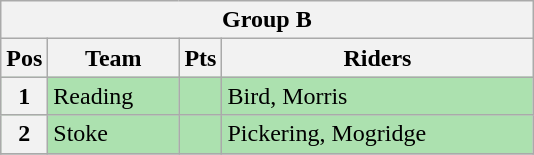<table class="wikitable">
<tr>
<th colspan="4">Group B</th>
</tr>
<tr>
<th width=20>Pos</th>
<th width=80>Team</th>
<th width=20>Pts</th>
<th width=200>Riders</th>
</tr>
<tr style="background:#ACE1AF;">
<th>1</th>
<td>Reading</td>
<td></td>
<td>Bird, Morris</td>
</tr>
<tr style="background:#ACE1AF;">
<th>2</th>
<td>Stoke</td>
<td></td>
<td>Pickering, Mogridge</td>
</tr>
<tr>
</tr>
</table>
